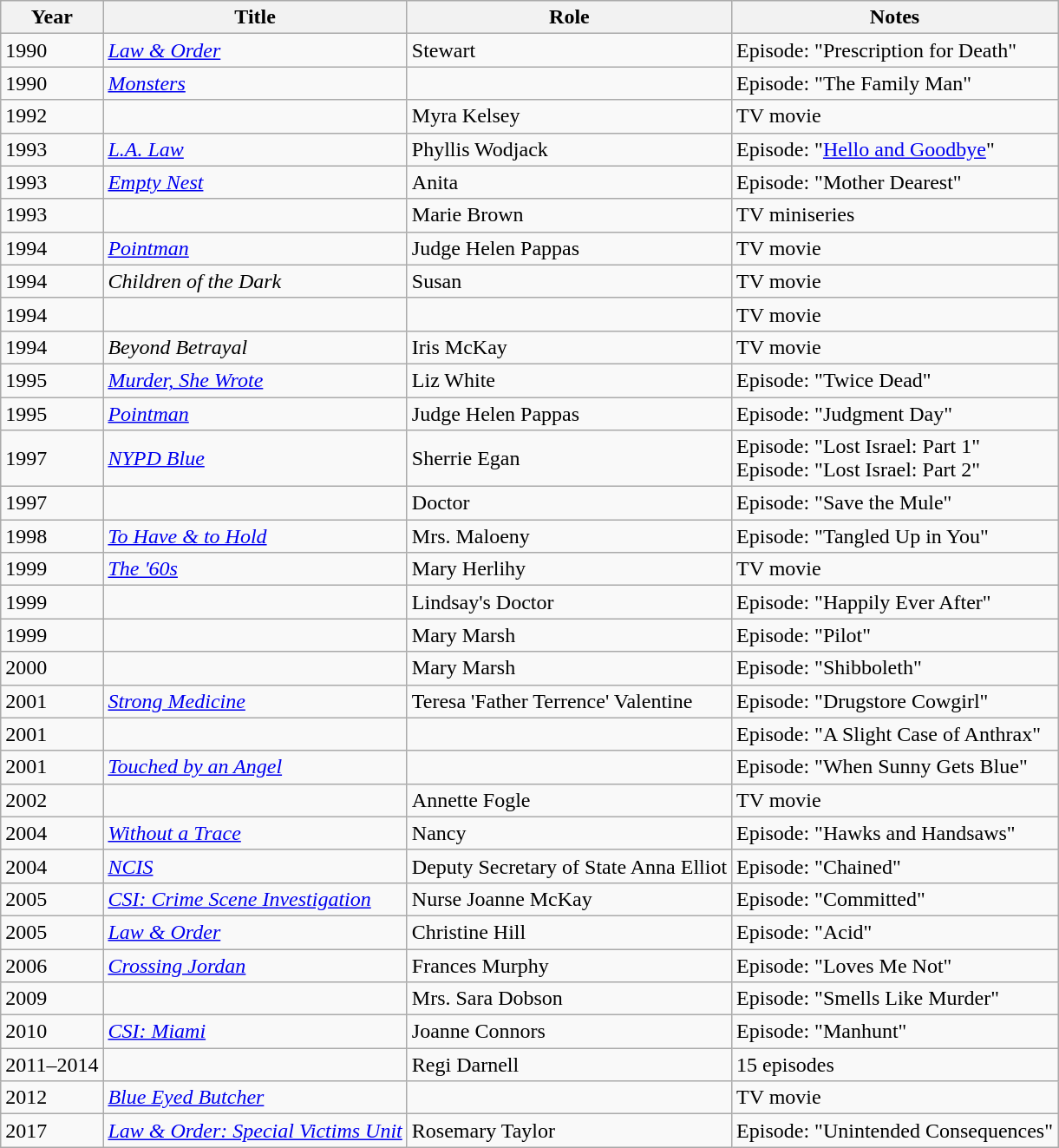<table class="wikitable sortable">
<tr>
<th>Year</th>
<th>Title</th>
<th>Role</th>
<th class="unsortable">Notes</th>
</tr>
<tr>
<td>1990</td>
<td><em><a href='#'>Law & Order</a></em></td>
<td>Stewart</td>
<td>Episode: "Prescription for Death"</td>
</tr>
<tr>
<td>1990</td>
<td><em><a href='#'>Monsters</a></em></td>
<td></td>
<td>Episode: "The Family Man"</td>
</tr>
<tr>
<td>1992</td>
<td><em></em></td>
<td>Myra Kelsey</td>
<td>TV movie</td>
</tr>
<tr>
<td>1993</td>
<td><em><a href='#'>L.A. Law</a></em></td>
<td>Phyllis Wodjack</td>
<td>Episode: "<a href='#'>Hello and Goodbye</a>"</td>
</tr>
<tr>
<td>1993</td>
<td><em><a href='#'>Empty Nest</a></em></td>
<td>Anita</td>
<td>Episode: "Mother Dearest"</td>
</tr>
<tr>
<td>1993</td>
<td><em></em></td>
<td>Marie Brown</td>
<td>TV miniseries</td>
</tr>
<tr>
<td>1994</td>
<td><em><a href='#'>Pointman</a></em></td>
<td>Judge Helen Pappas</td>
<td>TV movie</td>
</tr>
<tr>
<td>1994</td>
<td><em>Children of the Dark</em></td>
<td>Susan</td>
<td>TV movie</td>
</tr>
<tr>
<td>1994</td>
<td><em></em></td>
<td></td>
<td>TV movie</td>
</tr>
<tr>
<td>1994</td>
<td><em>Beyond Betrayal</em></td>
<td>Iris McKay</td>
<td>TV movie</td>
</tr>
<tr>
<td>1995</td>
<td><em><a href='#'>Murder, She Wrote</a></em></td>
<td>Liz White</td>
<td>Episode: "Twice Dead"</td>
</tr>
<tr>
<td>1995</td>
<td><em><a href='#'>Pointman</a></em></td>
<td>Judge Helen Pappas</td>
<td>Episode: "Judgment Day"</td>
</tr>
<tr>
<td>1997</td>
<td><em><a href='#'>NYPD Blue</a></em></td>
<td>Sherrie Egan</td>
<td>Episode: "Lost Israel: Part 1"<br>Episode: "Lost Israel: Part 2"</td>
</tr>
<tr>
<td>1997</td>
<td><em></em></td>
<td>Doctor</td>
<td>Episode: "Save the Mule"</td>
</tr>
<tr>
<td>1998</td>
<td><em><a href='#'>To Have & to Hold</a></em></td>
<td>Mrs. Maloeny</td>
<td>Episode: "Tangled Up in You"</td>
</tr>
<tr>
<td>1999</td>
<td><em><a href='#'>The '60s</a></em></td>
<td>Mary Herlihy</td>
<td>TV movie</td>
</tr>
<tr>
<td>1999</td>
<td><em></em></td>
<td>Lindsay's Doctor</td>
<td>Episode: "Happily Ever After"</td>
</tr>
<tr>
<td>1999</td>
<td><em></em></td>
<td>Mary Marsh</td>
<td>Episode: "Pilot"</td>
</tr>
<tr>
<td>2000</td>
<td><em></em></td>
<td>Mary Marsh</td>
<td>Episode: "Shibboleth"</td>
</tr>
<tr>
<td>2001</td>
<td><em><a href='#'>Strong Medicine</a></em></td>
<td>Teresa 'Father Terrence' Valentine</td>
<td>Episode: "Drugstore Cowgirl"</td>
</tr>
<tr>
<td>2001</td>
<td><em></em></td>
<td></td>
<td>Episode: "A Slight Case of Anthrax"</td>
</tr>
<tr>
<td>2001</td>
<td><em><a href='#'>Touched by an Angel</a></em></td>
<td></td>
<td>Episode: "When Sunny Gets Blue"</td>
</tr>
<tr>
<td>2002</td>
<td><em></em></td>
<td>Annette Fogle</td>
<td>TV movie</td>
</tr>
<tr>
<td>2004</td>
<td><em><a href='#'>Without a Trace</a></em></td>
<td>Nancy</td>
<td>Episode: "Hawks and Handsaws"</td>
</tr>
<tr>
<td>2004</td>
<td><em><a href='#'>NCIS</a></em></td>
<td>Deputy Secretary of State Anna Elliot</td>
<td>Episode: "Chained"</td>
</tr>
<tr>
<td>2005</td>
<td><em><a href='#'>CSI: Crime Scene Investigation</a></em></td>
<td>Nurse Joanne McKay</td>
<td>Episode: "Committed"</td>
</tr>
<tr>
<td>2005</td>
<td><em><a href='#'>Law & Order</a></em></td>
<td>Christine Hill</td>
<td>Episode: "Acid"</td>
</tr>
<tr>
<td>2006</td>
<td><em><a href='#'>Crossing Jordan</a></em></td>
<td>Frances Murphy</td>
<td>Episode: "Loves Me Not"</td>
</tr>
<tr>
<td>2009</td>
<td><em></em></td>
<td>Mrs. Sara Dobson</td>
<td>Episode: "Smells Like Murder"</td>
</tr>
<tr>
<td>2010</td>
<td><em><a href='#'>CSI: Miami</a></em></td>
<td>Joanne Connors</td>
<td>Episode: "Manhunt"</td>
</tr>
<tr>
<td>2011–2014</td>
<td><em></em></td>
<td>Regi Darnell</td>
<td>15 episodes</td>
</tr>
<tr>
<td>2012</td>
<td><em><a href='#'>Blue Eyed Butcher</a></em></td>
<td></td>
<td>TV movie</td>
</tr>
<tr>
<td>2017</td>
<td><em><a href='#'>Law & Order: Special Victims Unit</a></em></td>
<td>Rosemary Taylor</td>
<td>Episode: "Unintended Consequences"</td>
</tr>
</table>
